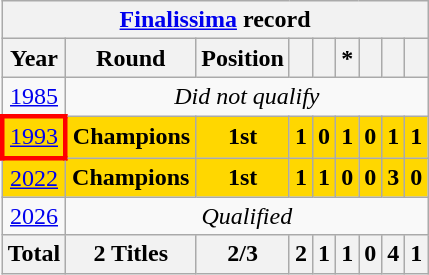<table class="wikitable" style="text-align: center;">
<tr>
<th colspan=9><a href='#'>Finalissima</a> record</th>
</tr>
<tr>
<th>Year</th>
<th>Round</th>
<th>Position</th>
<th></th>
<th></th>
<th>*</th>
<th></th>
<th></th>
<th></th>
</tr>
<tr>
<td> <a href='#'>1985</a></td>
<td colspan=8><em>Did not qualify</em></td>
</tr>
<tr style="background:Gold;">
<td style="border: 3px solid red"> <a href='#'>1993</a></td>
<td><strong>Champions</strong></td>
<td><strong>1st</strong></td>
<td><strong>1</strong></td>
<td><strong>0</strong></td>
<td><strong>1</strong></td>
<td><strong>0</strong></td>
<td><strong>1</strong></td>
<td><strong>1</strong></td>
</tr>
<tr style="background:Gold;">
<td> <a href='#'>2022</a></td>
<td><strong>Champions</strong></td>
<td><strong>1st</strong></td>
<td><strong>1</strong></td>
<td><strong>1</strong></td>
<td><strong>0</strong></td>
<td><strong>0</strong></td>
<td><strong>3</strong></td>
<td><strong>0</strong></td>
</tr>
<tr>
<td> <a href='#'>2026</a></td>
<td colspan=8><em>Qualified</em></td>
</tr>
<tr>
<th>Total</th>
<th>2 Titles</th>
<th>2/3</th>
<th>2</th>
<th>1</th>
<th>1</th>
<th>0</th>
<th>4</th>
<th>1</th>
</tr>
</table>
